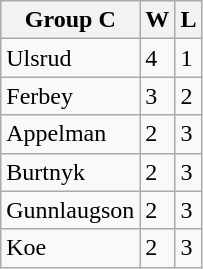<table class="wikitable">
<tr>
<th>Group C</th>
<th>W</th>
<th>L</th>
</tr>
<tr>
<td> Ulsrud</td>
<td>4</td>
<td>1</td>
</tr>
<tr>
<td> Ferbey</td>
<td>3</td>
<td>2</td>
</tr>
<tr>
<td> Appelman</td>
<td>2</td>
<td>3</td>
</tr>
<tr>
<td> Burtnyk</td>
<td>2</td>
<td>3</td>
</tr>
<tr>
<td> Gunnlaugson</td>
<td>2</td>
<td>3</td>
</tr>
<tr>
<td> Koe</td>
<td>2</td>
<td>3</td>
</tr>
</table>
